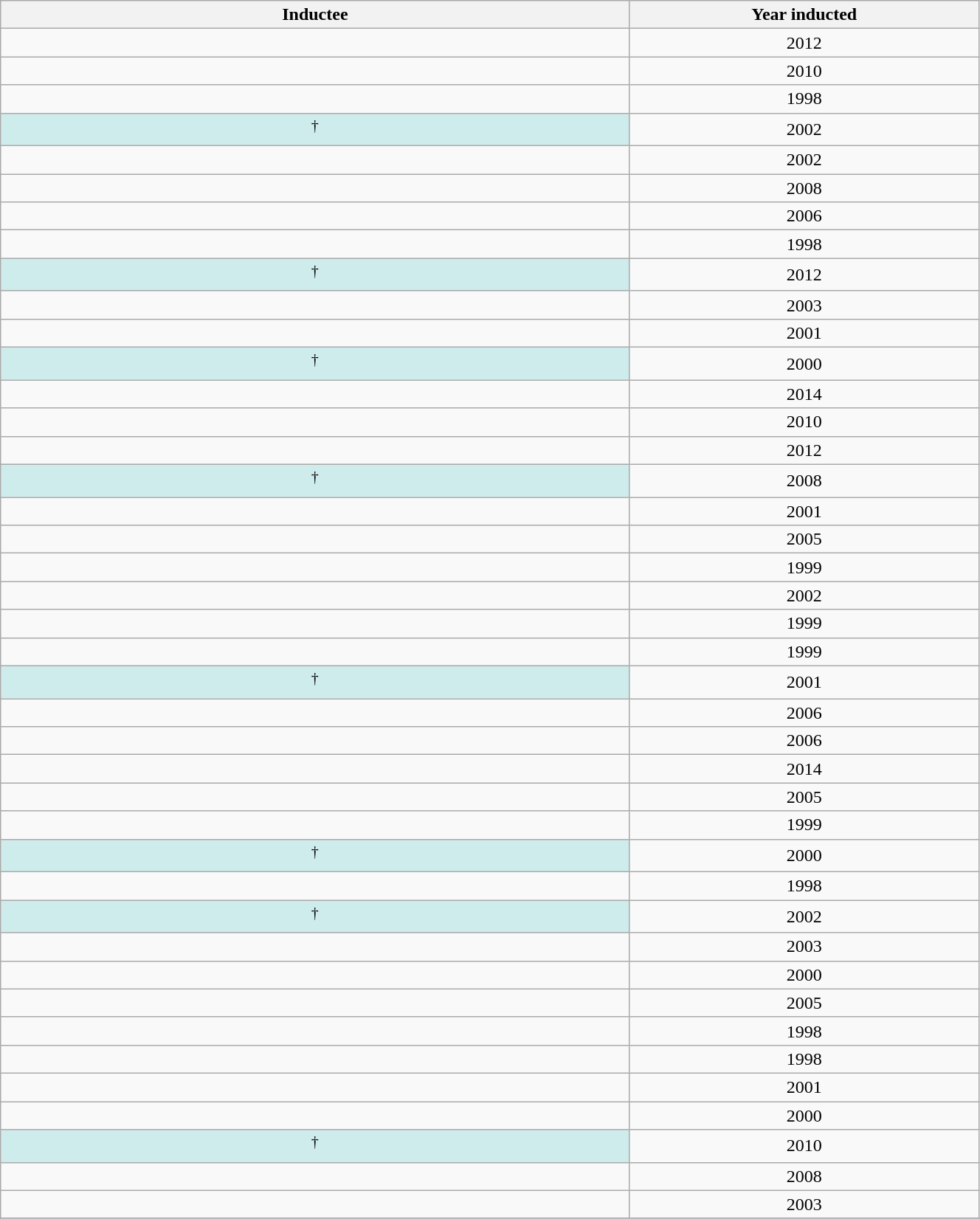<table class="wikitable sortable" style="width:70%">
<tr>
<th width="45%">Inductee</th>
<th width="25%">Year inducted</th>
</tr>
<tr>
<td align="center"></td>
<td align="center">2012</td>
</tr>
<tr>
<td align="center"></td>
<td align="center">2010</td>
</tr>
<tr>
<td align="center"></td>
<td align="center">1998</td>
</tr>
<tr>
<td align="center" bgcolor="#CFECEC"><sup>†</sup></td>
<td align="center">2002</td>
</tr>
<tr>
<td align="center"></td>
<td align="center">2002</td>
</tr>
<tr>
<td align="center"></td>
<td align="center">2008</td>
</tr>
<tr>
<td align="center"></td>
<td align="center">2006</td>
</tr>
<tr>
<td align="center"></td>
<td align="center">1998</td>
</tr>
<tr>
<td align="center" bgcolor="#CFECEC"><sup>†</sup></td>
<td align="center">2012</td>
</tr>
<tr>
<td align="center"></td>
<td align="center">2003</td>
</tr>
<tr>
<td align="center"></td>
<td align="center">2001</td>
</tr>
<tr>
<td align="center" bgcolor="#CFECEC"><sup>†</sup></td>
<td align="center">2000</td>
</tr>
<tr>
<td align="center"></td>
<td align="center">2014</td>
</tr>
<tr>
<td align="center"></td>
<td align="center">2010</td>
</tr>
<tr>
<td align="center"></td>
<td align="center">2012</td>
</tr>
<tr>
<td align="center" bgcolor="#CFECEC"><sup>†</sup></td>
<td align="center">2008</td>
</tr>
<tr>
<td align="center"></td>
<td align="center">2001</td>
</tr>
<tr>
<td align="center"></td>
<td align="center">2005</td>
</tr>
<tr>
<td align="center"></td>
<td align="center">1999</td>
</tr>
<tr>
<td align="center"></td>
<td align="center">2002</td>
</tr>
<tr>
<td align="center"></td>
<td align="center">1999</td>
</tr>
<tr>
<td align="center"></td>
<td align="center">1999</td>
</tr>
<tr>
<td align="center" bgcolor="#CFECEC"><sup>†</sup></td>
<td align="center">2001</td>
</tr>
<tr>
<td align="center"></td>
<td align="center">2006</td>
</tr>
<tr>
<td align="center"></td>
<td align="center">2006</td>
</tr>
<tr>
<td align="center"></td>
<td align="center">2014</td>
</tr>
<tr>
<td align="center"></td>
<td align="center">2005</td>
</tr>
<tr>
<td align="center"></td>
<td align="center">1999</td>
</tr>
<tr>
<td align="center" bgcolor="#CFECEC"><sup>†</sup></td>
<td align="center">2000</td>
</tr>
<tr>
<td align="center"></td>
<td align="center">1998</td>
</tr>
<tr>
<td align="center" bgcolor="#CFECEC"><sup>†</sup></td>
<td align="center">2002</td>
</tr>
<tr>
<td align="center"></td>
<td align="center">2003</td>
</tr>
<tr>
<td align="center"></td>
<td align="center">2000</td>
</tr>
<tr>
<td align="center"></td>
<td align="center">2005</td>
</tr>
<tr>
<td align="center"></td>
<td align="center">1998</td>
</tr>
<tr>
<td align="center"></td>
<td align="center">1998</td>
</tr>
<tr>
<td align="center"></td>
<td align="center">2001</td>
</tr>
<tr>
<td align="center"></td>
<td align="center">2000</td>
</tr>
<tr>
<td align="center" bgcolor="#CFECEC"><sup>†</sup></td>
<td align="center">2010</td>
</tr>
<tr>
<td align="center"></td>
<td align="center">2008</td>
</tr>
<tr>
<td align="center"></td>
<td align="center">2003</td>
</tr>
<tr>
</tr>
</table>
